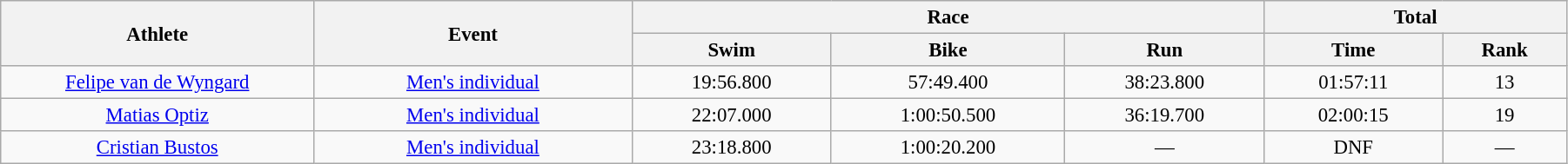<table class="wikitable" style="font-size:95%; text-align:center;" width="95%">
<tr>
<th rowspan="2">Athlete</th>
<th rowspan="2">Event</th>
<th colspan="3">Race</th>
<th colspan="2">Total</th>
</tr>
<tr>
<th>Swim</th>
<th>Bike</th>
<th>Run</th>
<th>Time</th>
<th>Rank</th>
</tr>
<tr>
<td width=20%><a href='#'>Felipe van de Wyngard</a></td>
<td><a href='#'>Men's individual</a></td>
<td>19:56.800</td>
<td>57:49.400</td>
<td>38:23.800</td>
<td>01:57:11</td>
<td>13</td>
</tr>
<tr>
<td width=20%><a href='#'>Matias Optiz</a></td>
<td><a href='#'>Men's individual</a></td>
<td>22:07.000</td>
<td>1:00:50.500</td>
<td>36:19.700</td>
<td>02:00:15</td>
<td>19</td>
</tr>
<tr>
<td width=20%><a href='#'>Cristian Bustos</a></td>
<td><a href='#'>Men's individual</a></td>
<td>23:18.800</td>
<td>1:00:20.200</td>
<td>—</td>
<td>DNF</td>
<td>—</td>
</tr>
</table>
